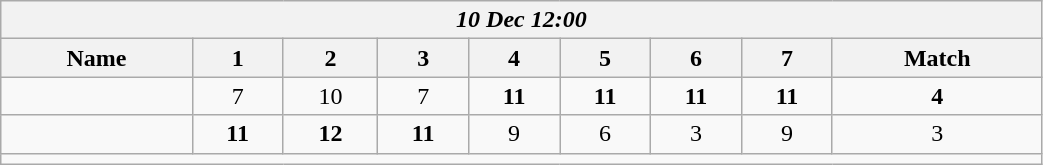<table class=wikitable style="text-align:center; width: 55%">
<tr>
<th colspan=17><em> 10 Dec 12:00</em></th>
</tr>
<tr>
<th>Name</th>
<th>1</th>
<th>2</th>
<th>3</th>
<th>4</th>
<th>5</th>
<th>6</th>
<th>7</th>
<th>Match</th>
</tr>
<tr>
<td style="text-align:left;"><strong></strong></td>
<td>7</td>
<td>10</td>
<td>7</td>
<td><strong>11</strong></td>
<td><strong>11</strong></td>
<td><strong>11</strong></td>
<td><strong>11</strong></td>
<td><strong>4</strong></td>
</tr>
<tr>
<td style="text-align:left;"></td>
<td><strong>11</strong></td>
<td><strong>12</strong></td>
<td><strong>11</strong></td>
<td>9</td>
<td>6</td>
<td>3</td>
<td>9</td>
<td>3</td>
</tr>
<tr>
<td colspan=17></td>
</tr>
</table>
